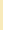<table class="toccolours" style="float:right; margin:0 0 1em 1em;">
<tr>
<td style="background:#f8eaba; text-align:center;"><br></td>
</tr>
<tr>
<td><br>
</td>
</tr>
<tr>
<td><br></td>
</tr>
</table>
